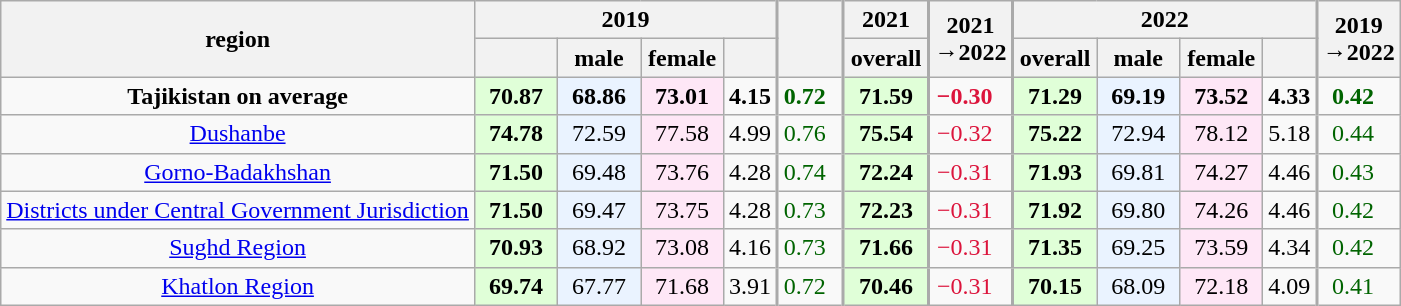<table class="wikitable sortable mw-datatable static-row-numbers sort-under col1left col6right col8right col13right" style="text-align:center;">
<tr>
<th rowspan=2 style="vertical-align:middle;">region</th>
<th colspan=4>2019</th>
<th rowspan=2 style="vertical-align:middle;border-left-width:2px;"></th>
<th style="border-left-width:2px;">2021</th>
<th rowspan=2 style="vertical-align:middle;border-left-width:2px;">2021<br>→2022</th>
<th colspan=4 style="border-left-width:2px;">2022</th>
<th rowspan=2 style="vertical-align:middle;border-left-width:2px;">2019<br>→2022</th>
</tr>
<tr>
<th style="vertical-align:middle;min-width:3em;"></th>
<th style="vertical-align:middle;min-width:3em;">male</th>
<th style="vertical-align:middle;min-width:3em;">female</th>
<th></th>
<th style="vertical-align:middle;min-width:3em;border-left-width:2px;">overall</th>
<th style="vertical-align:middle;min-width:3em;border-left-width:2px;">overall</th>
<th style="vertical-align:middle;min-width:3em;">male</th>
<th style="vertical-align:middle;min-width:3em;">female</th>
<th></th>
</tr>
<tr class=static-row-header>
<td><strong>Tajikistan on average</strong></td>
<td style="background:#e0ffd8;"><strong>70.87</strong></td>
<td style="background:#eaf3ff;"><strong>68.86</strong></td>
<td style="background:#fee7f6;"><strong>73.01</strong></td>
<td><strong>4.15</strong></td>
<td style="padding-right:1.5ex;color:darkgreen;border-left-width:2px;"><strong>0.72</strong></td>
<td style="background:#e0ffd8;border-left-width:2px;"><strong>71.59</strong></td>
<td style="padding-right:1.5ex;color:crimson;border-left-width:2px;"><strong>−0.30</strong></td>
<td style="background:#e0ffd8;border-left-width:2px;"><strong>71.29</strong></td>
<td style="background:#eaf3ff;"><strong>69.19</strong></td>
<td style="background:#fee7f6;"><strong>73.52</strong></td>
<td><strong>4.33</strong></td>
<td style="padding-right:1.5ex;color:darkgreen;border-left-width:2px;"><strong>0.42</strong></td>
</tr>
<tr>
<td><a href='#'>Dushanbe</a></td>
<td style="background:#e0ffd8;"><strong>74.78</strong></td>
<td style="background:#eaf3ff;">72.59</td>
<td style="background:#fee7f6;">77.58</td>
<td>4.99</td>
<td style="padding-right:1.5ex;color:darkgreen;border-left-width:2px;">0.76</td>
<td style="background:#e0ffd8;border-left-width:2px;"><strong>75.54</strong></td>
<td style="padding-right:1.5ex;color:crimson;border-left-width:2px;">−0.32</td>
<td style="background:#e0ffd8;border-left-width:2px;"><strong>75.22</strong></td>
<td style="background:#eaf3ff;">72.94</td>
<td style="background:#fee7f6;">78.12</td>
<td>5.18</td>
<td style="padding-right:1.5ex;color:darkgreen;border-left-width:2px;">0.44</td>
</tr>
<tr>
<td><a href='#'>Gorno-Badakhshan</a></td>
<td style="background:#e0ffd8;"><strong>71.50</strong></td>
<td style="background:#eaf3ff;">69.48</td>
<td style="background:#fee7f6;">73.76</td>
<td>4.28</td>
<td style="padding-right:1.5ex;color:darkgreen;border-left-width:2px;">0.74</td>
<td style="background:#e0ffd8;border-left-width:2px;"><strong>72.24</strong></td>
<td style="padding-right:1.5ex;color:crimson;border-left-width:2px;">−0.31</td>
<td style="background:#e0ffd8;border-left-width:2px;"><strong>71.93</strong></td>
<td style="background:#eaf3ff;">69.81</td>
<td style="background:#fee7f6;">74.27</td>
<td>4.46</td>
<td style="padding-right:1.5ex;color:darkgreen;border-left-width:2px;">0.43</td>
</tr>
<tr>
<td><a href='#'>Districts under Central Government Jurisdiction</a></td>
<td style="background:#e0ffd8;"><strong>71.50</strong></td>
<td style="background:#eaf3ff;">69.47</td>
<td style="background:#fee7f6;">73.75</td>
<td>4.28</td>
<td style="padding-right:1.5ex;color:darkgreen;border-left-width:2px;">0.73</td>
<td style="background:#e0ffd8;border-left-width:2px;"><strong>72.23</strong></td>
<td style="padding-right:1.5ex;color:crimson;border-left-width:2px;">−0.31</td>
<td style="background:#e0ffd8;border-left-width:2px;"><strong>71.92</strong></td>
<td style="background:#eaf3ff;">69.80</td>
<td style="background:#fee7f6;">74.26</td>
<td>4.46</td>
<td style="padding-right:1.5ex;color:darkgreen;border-left-width:2px;">0.42</td>
</tr>
<tr>
<td><a href='#'>Sughd Region</a></td>
<td style="background:#e0ffd8;"><strong>70.93</strong></td>
<td style="background:#eaf3ff;">68.92</td>
<td style="background:#fee7f6;">73.08</td>
<td>4.16</td>
<td style="padding-right:1.5ex;color:darkgreen;border-left-width:2px;">0.73</td>
<td style="background:#e0ffd8;border-left-width:2px;"><strong>71.66</strong></td>
<td style="padding-right:1.5ex;color:crimson;border-left-width:2px;">−0.31</td>
<td style="background:#e0ffd8;border-left-width:2px;"><strong>71.35</strong></td>
<td style="background:#eaf3ff;">69.25</td>
<td style="background:#fee7f6;">73.59</td>
<td>4.34</td>
<td style="padding-right:1.5ex;color:darkgreen;border-left-width:2px;">0.42</td>
</tr>
<tr>
<td><a href='#'>Khatlon Region</a></td>
<td style="background:#e0ffd8;"><strong>69.74</strong></td>
<td style="background:#eaf3ff;">67.77</td>
<td style="background:#fee7f6;">71.68</td>
<td>3.91</td>
<td style="padding-right:1.5ex;color:darkgreen;border-left-width:2px;">0.72</td>
<td style="background:#e0ffd8;border-left-width:2px;"><strong>70.46</strong></td>
<td style="padding-right:1.5ex;color:crimson;border-left-width:2px;">−0.31</td>
<td style="background:#e0ffd8;border-left-width:2px;"><strong>70.15</strong></td>
<td style="background:#eaf3ff;">68.09</td>
<td style="background:#fee7f6;">72.18</td>
<td>4.09</td>
<td style="padding-right:1.5ex;color:darkgreen;border-left-width:2px;">0.41</td>
</tr>
</table>
